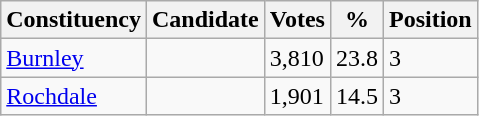<table class="wikitable sortable">
<tr>
<th>Constituency</th>
<th>Candidate</th>
<th>Votes</th>
<th>%</th>
<th>Position</th>
</tr>
<tr>
<td><a href='#'>Burnley</a></td>
<td></td>
<td>3,810</td>
<td>23.8</td>
<td>3</td>
</tr>
<tr>
<td><a href='#'>Rochdale</a></td>
<td></td>
<td>1,901</td>
<td>14.5</td>
<td>3</td>
</tr>
</table>
